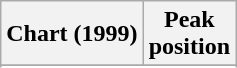<table class="wikitable sortable plainrowheaders" style="text-align:center;">
<tr>
<th scope="col">Chart (1999)</th>
<th scope="col">Peak<br>position</th>
</tr>
<tr>
</tr>
<tr>
</tr>
</table>
